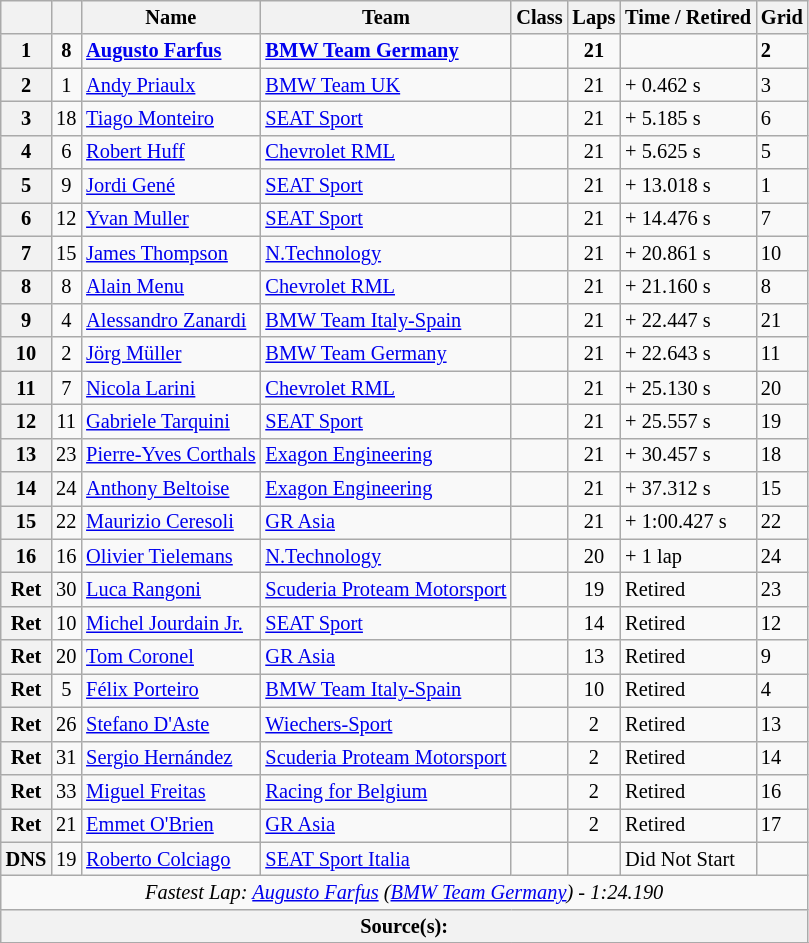<table class="wikitable" style="font-size: 85%;">
<tr>
<th></th>
<th></th>
<th>Name</th>
<th>Team</th>
<th>Class</th>
<th>Laps</th>
<th>Time / Retired</th>
<th>Grid</th>
</tr>
<tr>
<th>1</th>
<td align="center"><strong>8</strong></td>
<td> <strong><a href='#'>Augusto Farfus</a></strong></td>
<td><strong><a href='#'>BMW Team Germany</a></strong></td>
<td></td>
<td align="center"><strong>21</strong></td>
<td></td>
<td><strong>2</strong></td>
</tr>
<tr>
<th>2</th>
<td align="center">1</td>
<td> <a href='#'>Andy Priaulx</a></td>
<td><a href='#'>BMW Team UK</a></td>
<td></td>
<td align="center">21</td>
<td>+ 0.462 s</td>
<td>3</td>
</tr>
<tr>
<th>3</th>
<td align="center">18</td>
<td> <a href='#'>Tiago Monteiro</a></td>
<td><a href='#'>SEAT Sport</a></td>
<td></td>
<td align="center">21</td>
<td>+ 5.185 s</td>
<td>6</td>
</tr>
<tr>
<th>4</th>
<td align="center">6</td>
<td> <a href='#'>Robert Huff</a></td>
<td><a href='#'>Chevrolet RML</a></td>
<td></td>
<td align="center">21</td>
<td>+ 5.625 s</td>
<td>5</td>
</tr>
<tr>
<th>5</th>
<td align="center">9</td>
<td> <a href='#'>Jordi Gené</a></td>
<td><a href='#'>SEAT Sport</a></td>
<td></td>
<td align="center">21</td>
<td>+ 13.018 s</td>
<td>1</td>
</tr>
<tr>
<th>6</th>
<td align="center">12</td>
<td> <a href='#'>Yvan Muller</a></td>
<td><a href='#'>SEAT Sport</a></td>
<td></td>
<td align="center">21</td>
<td>+ 14.476 s</td>
<td>7</td>
</tr>
<tr>
<th>7</th>
<td align="center">15</td>
<td> <a href='#'>James Thompson</a></td>
<td><a href='#'>N.Technology</a></td>
<td></td>
<td align="center">21</td>
<td>+ 20.861 s</td>
<td>10</td>
</tr>
<tr>
<th>8</th>
<td align="center">8</td>
<td> <a href='#'>Alain Menu</a></td>
<td><a href='#'>Chevrolet RML</a></td>
<td></td>
<td align="center">21</td>
<td>+ 21.160 s</td>
<td>8</td>
</tr>
<tr>
<th>9</th>
<td align="center">4</td>
<td> <a href='#'>Alessandro Zanardi</a></td>
<td><a href='#'>BMW Team Italy-Spain</a></td>
<td></td>
<td align="center">21</td>
<td>+ 22.447 s</td>
<td>21</td>
</tr>
<tr>
<th>10</th>
<td align="center">2</td>
<td> <a href='#'>Jörg Müller</a></td>
<td><a href='#'>BMW Team Germany</a></td>
<td></td>
<td align="center">21</td>
<td>+ 22.643 s</td>
<td>11</td>
</tr>
<tr>
<th>11</th>
<td align="center">7</td>
<td> <a href='#'>Nicola Larini</a></td>
<td><a href='#'>Chevrolet RML</a></td>
<td></td>
<td align="center">21</td>
<td>+ 25.130 s</td>
<td>20</td>
</tr>
<tr>
<th>12</th>
<td align="center">11</td>
<td> <a href='#'>Gabriele Tarquini</a></td>
<td><a href='#'>SEAT Sport</a></td>
<td></td>
<td align="center">21</td>
<td>+ 25.557 s</td>
<td>19</td>
</tr>
<tr>
<th>13</th>
<td align="center">23</td>
<td> <a href='#'>Pierre-Yves Corthals</a></td>
<td><a href='#'>Exagon Engineering</a></td>
<td align="center"></td>
<td align="center">21</td>
<td>+ 30.457 s</td>
<td>18</td>
</tr>
<tr>
<th>14</th>
<td align="center">24</td>
<td> <a href='#'>Anthony Beltoise</a></td>
<td><a href='#'>Exagon Engineering</a></td>
<td align="center"></td>
<td align="center">21</td>
<td>+ 37.312 s</td>
<td>15</td>
</tr>
<tr>
<th>15</th>
<td align="center">22</td>
<td> <a href='#'>Maurizio Ceresoli</a></td>
<td><a href='#'>GR Asia</a></td>
<td align="center"></td>
<td align="center">21</td>
<td>+ 1:00.427 s</td>
<td>22</td>
</tr>
<tr>
<th>16</th>
<td align="center">16</td>
<td> <a href='#'>Olivier Tielemans</a></td>
<td><a href='#'>N.Technology</a></td>
<td></td>
<td align="center">20</td>
<td>+ 1 lap</td>
<td>24</td>
</tr>
<tr>
<th>Ret</th>
<td align="center">30</td>
<td> <a href='#'>Luca Rangoni</a></td>
<td><a href='#'>Scuderia Proteam Motorsport</a></td>
<td align="center"></td>
<td align="center">19</td>
<td>Retired</td>
<td>23</td>
</tr>
<tr>
<th>Ret</th>
<td align="center">10</td>
<td> <a href='#'>Michel Jourdain Jr.</a></td>
<td><a href='#'>SEAT Sport</a></td>
<td></td>
<td align="center">14</td>
<td>Retired</td>
<td>12</td>
</tr>
<tr>
<th>Ret</th>
<td align="center">20</td>
<td> <a href='#'>Tom Coronel</a></td>
<td><a href='#'>GR Asia</a></td>
<td></td>
<td align="center">13</td>
<td>Retired</td>
<td>9</td>
</tr>
<tr>
<th>Ret</th>
<td align="center">5</td>
<td> <a href='#'>Félix Porteiro</a></td>
<td><a href='#'>BMW Team Italy-Spain</a></td>
<td></td>
<td align="center">10</td>
<td>Retired</td>
<td>4</td>
</tr>
<tr>
<th>Ret</th>
<td align="center">26</td>
<td> <a href='#'>Stefano D'Aste</a></td>
<td><a href='#'>Wiechers-Sport</a></td>
<td align="center"></td>
<td align="center">2</td>
<td>Retired</td>
<td>13</td>
</tr>
<tr>
<th>Ret</th>
<td align="center">31</td>
<td> <a href='#'>Sergio Hernández</a></td>
<td><a href='#'>Scuderia Proteam Motorsport</a></td>
<td align="center"></td>
<td align="center">2</td>
<td>Retired</td>
<td>14</td>
</tr>
<tr>
<th>Ret</th>
<td align="center">33</td>
<td> <a href='#'>Miguel Freitas</a></td>
<td><a href='#'>Racing for Belgium</a></td>
<td align="center"></td>
<td align="center">2</td>
<td>Retired</td>
<td>16</td>
</tr>
<tr>
<th>Ret</th>
<td align="center">21</td>
<td> <a href='#'>Emmet O'Brien</a></td>
<td><a href='#'>GR Asia</a></td>
<td align="center"></td>
<td align="center">2</td>
<td>Retired</td>
<td>17</td>
</tr>
<tr>
<th>DNS</th>
<td align="center">19</td>
<td> <a href='#'>Roberto Colciago</a></td>
<td><a href='#'>SEAT Sport Italia</a></td>
<td align="center"></td>
<td></td>
<td>Did Not Start</td>
<td></td>
</tr>
<tr>
<td colspan="8" align="center"><em>Fastest Lap: <a href='#'>Augusto Farfus</a> (<a href='#'>BMW Team Germany</a>) - 1:24.190</em></td>
</tr>
<tr>
<th colspan="8">Source(s): </th>
</tr>
<tr>
</tr>
</table>
